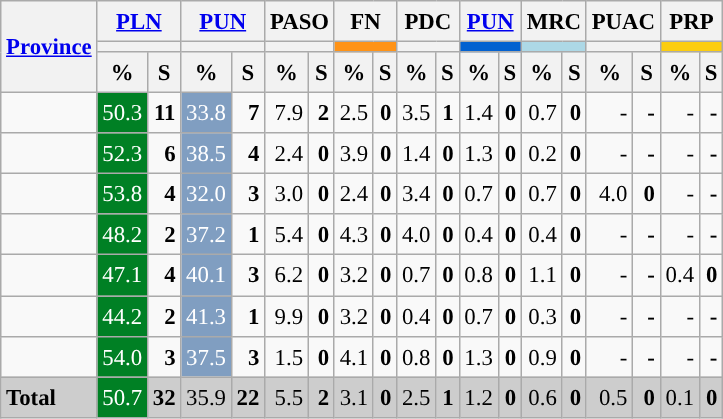<table class="wikitable sortable" style="text-align:right; font-size:95%; line-height:20px;">
<tr>
<th rowspan="3"><a href='#'>Province</a></th>
<th colspan="2" width="30px"><a href='#'>PLN</a></th>
<th colspan="2" width="30px"><a href='#'>PUN</a></th>
<th colspan="2" width="30px">PASO</th>
<th colspan="2" width="30px">FN</th>
<th colspan="2" width="30px">PDC</th>
<th colspan="2" width="30px"><a href='#'>PUN</a></th>
<th colspan="2" width="30px">MRC</th>
<th colspan="2" width="30px">PUAC</th>
<th colspan="2" width="30px">PRP</th>
</tr>
<tr>
<th colspan="2" style="background:"></th>
<th colspan="2" style="background:"></th>
<th colspan="2" style="background:"></th>
<th colspan="2" style="background:#FF9317"></th>
<th colspan="2" style="background:"></th>
<th colspan="2" style="background:#0261D0"></th>
<th colspan="2" style="background:lightblue"></th>
<th colspan="2" style="background:"></th>
<th colspan="2" style="background:#FCCD0F"></th>
</tr>
<tr>
<th data-sort-type="number">%</th>
<th data-sort-type="number">S</th>
<th data-sort-type="number">%</th>
<th data-sort-type="number">S</th>
<th data-sort-type="number">%</th>
<th data-sort-type="number">S</th>
<th data-sort-type="number">%</th>
<th data-sort-type="number">S</th>
<th data-sort-type="number">%</th>
<th data-sort-type="number">S</th>
<th data-sort-type="number">%</th>
<th data-sort-type="number">S</th>
<th data-sort-type="number">%</th>
<th data-sort-type="number">S</th>
<th data-sort-type="number">%</th>
<th data-sort-type="number">S</th>
<th data-sort-type="number">%</th>
<th data-sort-type="number">S</th>
</tr>
<tr>
<td align="left"></td>
<td style="background:#008024; color:white;">50.3</td>
<td><strong>11</strong></td>
<td style="background:#809ec1; color:white;">33.8</td>
<td><strong>7</strong></td>
<td>7.9</td>
<td><strong>2</strong></td>
<td>2.5</td>
<td><strong>0</strong></td>
<td>3.5</td>
<td><strong>1</strong></td>
<td>1.4</td>
<td><strong>0</strong></td>
<td>0.7</td>
<td><strong>0</strong></td>
<td>-</td>
<td><strong>-</strong></td>
<td>-</td>
<td><strong>-</strong></td>
</tr>
<tr>
<td align="left"></td>
<td style="background:#008024; color:white;">52.3</td>
<td><strong>6</strong></td>
<td style="background:#809ec1; color:white;">38.5</td>
<td><strong>4</strong></td>
<td>2.4</td>
<td><strong>0</strong></td>
<td>3.9</td>
<td><strong>0</strong></td>
<td>1.4</td>
<td><strong>0</strong></td>
<td>1.3</td>
<td><strong>0</strong></td>
<td>0.2</td>
<td><strong>0</strong></td>
<td>-</td>
<td><strong>-</strong></td>
<td>-</td>
<td><strong>-</strong></td>
</tr>
<tr>
<td align="left"></td>
<td style="background:#008024; color:white;">53.8</td>
<td><strong>4</strong></td>
<td style="background:#809ec1; color:white;">32.0</td>
<td><strong>3</strong></td>
<td>3.0</td>
<td><strong>0</strong></td>
<td>2.4</td>
<td><strong>0</strong></td>
<td>3.4</td>
<td><strong>0</strong></td>
<td>0.7</td>
<td><strong>0</strong></td>
<td>0.7</td>
<td><strong>0</strong></td>
<td>4.0</td>
<td><strong>0</strong></td>
<td>-</td>
<td><strong>-</strong></td>
</tr>
<tr>
<td align="left"></td>
<td style="background:#008024; color:white;">48.2</td>
<td><strong>2</strong></td>
<td style="background:#809ec1; color:white;">37.2</td>
<td><strong>1</strong></td>
<td>5.4</td>
<td><strong>0</strong></td>
<td>4.3</td>
<td><strong>0</strong></td>
<td>4.0</td>
<td><strong>0</strong></td>
<td>0.4</td>
<td><strong>0</strong></td>
<td>0.4</td>
<td><strong>0</strong></td>
<td>-</td>
<td><strong>-</strong></td>
<td>-</td>
<td><strong>-</strong></td>
</tr>
<tr>
<td align="left"></td>
<td style="background:#008024; color:white;">47.1</td>
<td><strong>4</strong></td>
<td style="background:#809ec1; color:white;">40.1</td>
<td><strong>3</strong></td>
<td>6.2</td>
<td><strong>0</strong></td>
<td>3.2</td>
<td><strong>0</strong></td>
<td>0.7</td>
<td><strong>0</strong></td>
<td>0.8</td>
<td><strong>0</strong></td>
<td>1.1</td>
<td><strong>0</strong></td>
<td>-</td>
<td><strong>-</strong></td>
<td>0.4</td>
<td><strong>0</strong></td>
</tr>
<tr>
<td align="left"></td>
<td style="background:#008024; color:white;">44.2</td>
<td><strong>2</strong></td>
<td style="background:#809ec1; color:white;">41.3</td>
<td><strong>1</strong></td>
<td>9.9</td>
<td><strong>0</strong></td>
<td>3.2</td>
<td><strong>0</strong></td>
<td>0.4</td>
<td><strong>0</strong></td>
<td>0.7</td>
<td><strong>0</strong></td>
<td>0.3</td>
<td><strong>0</strong></td>
<td>-</td>
<td><strong>-</strong></td>
<td>-</td>
<td><strong>-</strong></td>
</tr>
<tr>
<td align="left"></td>
<td style="background:#008024; color:white;">54.0</td>
<td><strong>3</strong></td>
<td style="background:#809ec1; color:white;">37.5</td>
<td><strong>3</strong></td>
<td>1.5</td>
<td><strong>0</strong></td>
<td>4.1</td>
<td><strong>0</strong></td>
<td>0.8</td>
<td><strong>0</strong></td>
<td>1.3</td>
<td><strong>0</strong></td>
<td>0.9</td>
<td><strong>0</strong></td>
<td>-</td>
<td><strong>-</strong></td>
<td>-</td>
<td><strong>-</strong></td>
</tr>
<tr style="background:#CDCDCD;">
<td align="left"><strong>Total</strong></td>
<td style="background:#008024; color:white;">50.7</td>
<td><strong>32</strong></td>
<td>35.9</td>
<td><strong>22</strong></td>
<td>5.5</td>
<td><strong>2</strong></td>
<td>3.1</td>
<td><strong>0</strong></td>
<td>2.5</td>
<td><strong>1</strong></td>
<td>1.2</td>
<td><strong>0</strong></td>
<td>0.6</td>
<td><strong>0</strong></td>
<td>0.5</td>
<td><strong>0</strong></td>
<td>0.1</td>
<td><strong>0</strong></td>
</tr>
</table>
